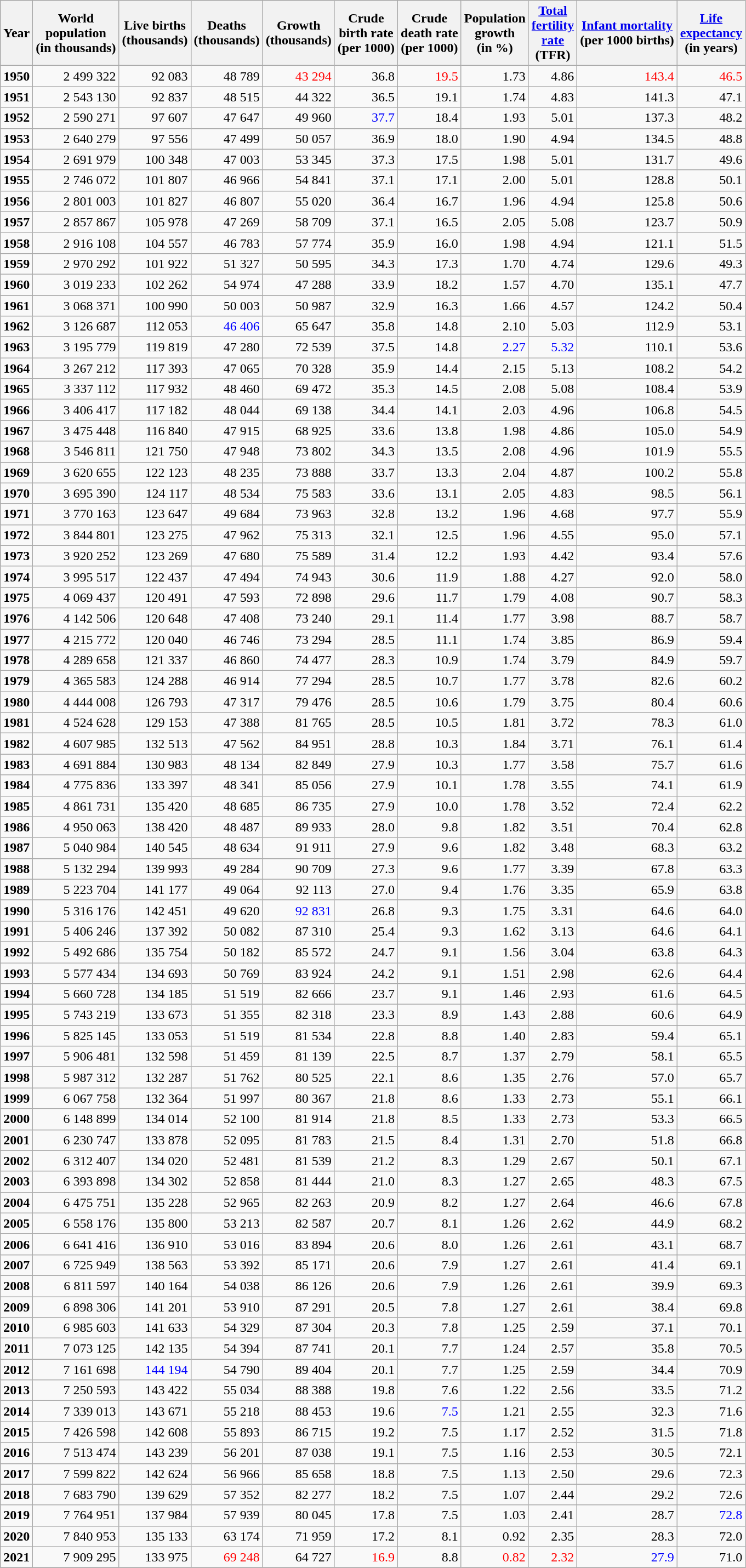<table class="wikitable sortable sticky-header sort-under" style="text-align:right">
<tr>
<th>Year</th>
<th>World<br>population<br>(in thousands)</th>
<th>Live births<br>(thousands)</th>
<th>Deaths<br>(thousands)</th>
<th>Growth<br>(thousands)</th>
<th>Crude<br>birth rate<br>(per 1000)</th>
<th>Crude<br>death rate<br>(per 1000)</th>
<th>Population<br>growth<br>(in %)</th>
<th><a href='#'>Total<br>fertility<br>rate</a><br>(TFR)</th>
<th><a href='#'>Infant mortality</a><br>(per 1000 births)</th>
<th><a href='#'>Life<br>expectancy</a><br>(in years)</th>
</tr>
<tr>
<td><strong>1950</strong></td>
<td>2 499 322</td>
<td>92 083</td>
<td>48 789</td>
<td style="color: red">43 294</td>
<td>36.8</td>
<td style="color: red">19.5</td>
<td>1.73</td>
<td>4.86</td>
<td style="color: red">143.4</td>
<td style="color: red">46.5</td>
</tr>
<tr>
<td><strong>1951</strong></td>
<td>2 543 130</td>
<td>  92 837</td>
<td>  48 515</td>
<td>44 322</td>
<td>36.5</td>
<td>19.1</td>
<td>1.74</td>
<td>4.83</td>
<td>141.3</td>
<td>47.1</td>
</tr>
<tr>
<td><strong>1952</strong></td>
<td>2 590 271</td>
<td>  97 607</td>
<td>  47 647</td>
<td>49 960</td>
<td style="color: blue">37.7</td>
<td>18.4</td>
<td>1.93</td>
<td>5.01</td>
<td>137.3</td>
<td>48.2</td>
</tr>
<tr>
<td><strong>1953</strong></td>
<td>2 640 279</td>
<td>  97 556</td>
<td>  47 499</td>
<td>50 057</td>
<td>36.9</td>
<td>18.0</td>
<td>1.90</td>
<td>4.94</td>
<td>134.5</td>
<td>48.8</td>
</tr>
<tr>
<td><strong>1954</strong></td>
<td>2 691 979</td>
<td>  100 348</td>
<td>  47 003</td>
<td>53 345</td>
<td>37.3</td>
<td>17.5</td>
<td>1.98</td>
<td>5.01</td>
<td>131.7</td>
<td>49.6</td>
</tr>
<tr>
<td><strong>1955</strong></td>
<td>2 746 072</td>
<td>  101 807</td>
<td>  46 966</td>
<td>54 841</td>
<td>37.1</td>
<td>17.1</td>
<td>2.00</td>
<td>5.01</td>
<td>128.8</td>
<td>50.1</td>
</tr>
<tr>
<td><strong>1956</strong></td>
<td>2 801 003</td>
<td>  101 827</td>
<td>  46 807</td>
<td>55 020</td>
<td>36.4</td>
<td>16.7</td>
<td>1.96</td>
<td>4.94</td>
<td>125.8</td>
<td>50.6</td>
</tr>
<tr>
<td><strong>1957</strong></td>
<td>2 857 867</td>
<td>  105 978</td>
<td>  47 269</td>
<td>58 709</td>
<td>37.1</td>
<td>16.5</td>
<td>2.05</td>
<td>5.08</td>
<td>123.7</td>
<td>50.9</td>
</tr>
<tr>
<td><strong>1958</strong></td>
<td>2 916 108</td>
<td>  104 557</td>
<td>  46 783</td>
<td>57 774</td>
<td>35.9</td>
<td>16.0</td>
<td>1.98</td>
<td>4.94</td>
<td>121.1</td>
<td>51.5</td>
</tr>
<tr>
<td><strong>1959</strong></td>
<td>2 970 292</td>
<td>  101 922</td>
<td>  51 327</td>
<td>50 595</td>
<td>34.3</td>
<td>17.3</td>
<td>1.70</td>
<td>4.74</td>
<td>129.6</td>
<td>49.3</td>
</tr>
<tr>
<td><strong>1960</strong></td>
<td>3 019 233</td>
<td>  102 262</td>
<td>  54 974</td>
<td>47 288</td>
<td>33.9</td>
<td>18.2</td>
<td>1.57</td>
<td>4.70</td>
<td>135.1</td>
<td>47.7</td>
</tr>
<tr>
<td><strong>1961</strong></td>
<td>3 068 371</td>
<td>  100 990</td>
<td>  50 003</td>
<td>50 987</td>
<td>32.9</td>
<td>16.3</td>
<td>1.66</td>
<td>4.57</td>
<td>124.2</td>
<td>50.4</td>
</tr>
<tr>
<td><strong>1962</strong></td>
<td>3 126 687</td>
<td>  112 053</td>
<td style="color: blue">46 406</td>
<td>65 647</td>
<td>35.8</td>
<td>14.8</td>
<td>2.10</td>
<td>5.03</td>
<td>112.9</td>
<td>53.1</td>
</tr>
<tr>
<td><strong>1963</strong></td>
<td>3 195 779</td>
<td>  119 819</td>
<td>  47 280</td>
<td>72 539</td>
<td>37.5</td>
<td>14.8</td>
<td style="color: blue">2.27</td>
<td style="color: blue">5.32</td>
<td>110.1</td>
<td>53.6</td>
</tr>
<tr>
<td><strong>1964</strong></td>
<td>3 267 212</td>
<td>  117 393</td>
<td>  47 065</td>
<td>70 328</td>
<td>35.9</td>
<td>14.4</td>
<td>2.15</td>
<td>5.13</td>
<td>108.2</td>
<td>54.2</td>
</tr>
<tr>
<td><strong>1965</strong></td>
<td>3 337 112</td>
<td>  117 932</td>
<td>  48 460</td>
<td>69 472</td>
<td>35.3</td>
<td>14.5</td>
<td>2.08</td>
<td>5.08</td>
<td>108.4</td>
<td>53.9</td>
</tr>
<tr>
<td><strong>1966</strong></td>
<td>3 406 417</td>
<td>  117 182</td>
<td>  48 044</td>
<td>69 138</td>
<td>34.4</td>
<td>14.1</td>
<td>2.03</td>
<td>4.96</td>
<td>106.8</td>
<td>54.5</td>
</tr>
<tr>
<td><strong>1967</strong></td>
<td>3 475 448</td>
<td>  116 840</td>
<td>  47 915</td>
<td>68 925</td>
<td>33.6</td>
<td>13.8</td>
<td>1.98</td>
<td>4.86</td>
<td>105.0</td>
<td>54.9</td>
</tr>
<tr>
<td><strong>1968</strong></td>
<td>3 546 811</td>
<td>  121 750</td>
<td>  47 948</td>
<td>73 802</td>
<td>34.3</td>
<td>13.5</td>
<td>2.08</td>
<td>4.96</td>
<td>101.9</td>
<td>55.5</td>
</tr>
<tr>
<td><strong>1969</strong></td>
<td>3 620 655</td>
<td>  122 123</td>
<td>  48 235</td>
<td>73 888</td>
<td>33.7</td>
<td>13.3</td>
<td>2.04</td>
<td>4.87</td>
<td>100.2</td>
<td>55.8</td>
</tr>
<tr>
<td><strong>1970</strong></td>
<td>3 695 390</td>
<td>  124 117</td>
<td>  48 534</td>
<td>75 583</td>
<td>33.6</td>
<td>13.1</td>
<td>2.05</td>
<td>4.83</td>
<td>98.5</td>
<td>56.1</td>
</tr>
<tr>
<td><strong>1971</strong></td>
<td>3 770 163</td>
<td>  123 647</td>
<td>  49 684</td>
<td>73 963</td>
<td>32.8</td>
<td>13.2</td>
<td>1.96</td>
<td>4.68</td>
<td>97.7</td>
<td>55.9</td>
</tr>
<tr>
<td><strong>1972</strong></td>
<td>3 844 801</td>
<td>  123 275</td>
<td>  47 962</td>
<td>75 313</td>
<td>32.1</td>
<td>12.5</td>
<td>1.96</td>
<td>4.55</td>
<td>95.0</td>
<td>57.1</td>
</tr>
<tr>
<td><strong>1973</strong></td>
<td>3 920 252</td>
<td>  123 269</td>
<td>  47 680</td>
<td>75 589</td>
<td>31.4</td>
<td>12.2</td>
<td>1.93</td>
<td>4.42</td>
<td>93.4</td>
<td>57.6</td>
</tr>
<tr>
<td><strong>1974</strong></td>
<td>3 995 517</td>
<td>  122 437</td>
<td>  47 494</td>
<td>74 943</td>
<td>30.6</td>
<td>11.9</td>
<td>1.88</td>
<td>4.27</td>
<td>92.0</td>
<td>58.0</td>
</tr>
<tr>
<td><strong>1975</strong></td>
<td>4 069 437</td>
<td>  120 491</td>
<td>  47 593</td>
<td>72 898</td>
<td>29.6</td>
<td>11.7</td>
<td>1.79</td>
<td>4.08</td>
<td>90.7</td>
<td>58.3</td>
</tr>
<tr>
<td><strong>1976</strong></td>
<td>4 142 506</td>
<td>  120 648</td>
<td>  47 408</td>
<td>73 240</td>
<td>29.1</td>
<td>11.4</td>
<td>1.77</td>
<td>3.98</td>
<td>88.7</td>
<td>58.7</td>
</tr>
<tr>
<td><strong>1977</strong></td>
<td>4 215 772</td>
<td>  120 040</td>
<td>  46 746</td>
<td>73 294</td>
<td>28.5</td>
<td>11.1</td>
<td>1.74</td>
<td>3.85</td>
<td>86.9</td>
<td>59.4</td>
</tr>
<tr>
<td><strong>1978</strong></td>
<td>4 289 658</td>
<td>  121 337</td>
<td>  46 860</td>
<td>74 477</td>
<td>28.3</td>
<td>10.9</td>
<td>1.74</td>
<td>3.79</td>
<td>84.9</td>
<td>59.7</td>
</tr>
<tr>
<td><strong>1979</strong></td>
<td>4 365 583</td>
<td>  124 288</td>
<td>  46 914</td>
<td>77 294</td>
<td>28.5</td>
<td>10.7</td>
<td>1.77</td>
<td>3.78</td>
<td>82.6</td>
<td>60.2</td>
</tr>
<tr>
<td><strong>1980</strong></td>
<td>4 444 008</td>
<td>  126 793</td>
<td>  47 317</td>
<td>79 476</td>
<td>28.5</td>
<td>10.6</td>
<td>1.79</td>
<td>3.75</td>
<td>80.4</td>
<td>60.6</td>
</tr>
<tr>
<td><strong>1981</strong></td>
<td>4 524 628</td>
<td>  129 153</td>
<td>  47 388</td>
<td>81 765</td>
<td>28.5</td>
<td>10.5</td>
<td>1.81</td>
<td>3.72</td>
<td>78.3</td>
<td>61.0</td>
</tr>
<tr>
<td><strong>1982</strong></td>
<td>4 607 985</td>
<td>  132 513</td>
<td>  47 562</td>
<td>84 951</td>
<td>28.8</td>
<td>10.3</td>
<td>1.84</td>
<td>3.71</td>
<td>76.1</td>
<td>61.4</td>
</tr>
<tr>
<td><strong>1983</strong></td>
<td>4 691 884</td>
<td>  130 983</td>
<td>  48 134</td>
<td>82 849</td>
<td>27.9</td>
<td>10.3</td>
<td>1.77</td>
<td>3.58</td>
<td>75.7</td>
<td>61.6</td>
</tr>
<tr>
<td><strong>1984</strong></td>
<td>4 775 836</td>
<td>  133 397</td>
<td>  48 341</td>
<td>85 056</td>
<td>27.9</td>
<td>10.1</td>
<td>1.78</td>
<td>3.55</td>
<td>74.1</td>
<td>61.9</td>
</tr>
<tr>
<td><strong>1985</strong></td>
<td>4 861 731</td>
<td>  135 420</td>
<td>  48 685</td>
<td>86 735</td>
<td>27.9</td>
<td>10.0</td>
<td>1.78</td>
<td>3.52</td>
<td>72.4</td>
<td>62.2</td>
</tr>
<tr>
<td><strong>1986</strong></td>
<td>4 950 063</td>
<td>  138 420</td>
<td>  48 487</td>
<td>89 933</td>
<td>28.0</td>
<td>9.8</td>
<td>1.82</td>
<td>3.51</td>
<td>70.4</td>
<td>62.8</td>
</tr>
<tr>
<td><strong>1987</strong></td>
<td>5 040 984</td>
<td>  140 545</td>
<td>  48 634</td>
<td>91 911</td>
<td>27.9</td>
<td>9.6</td>
<td>1.82</td>
<td>3.48</td>
<td>68.3</td>
<td>63.2</td>
</tr>
<tr>
<td><strong>1988</strong></td>
<td>5 132 294</td>
<td>  139 993</td>
<td>  49 284</td>
<td>90 709</td>
<td>27.3</td>
<td>9.6</td>
<td>1.77</td>
<td>3.39</td>
<td>67.8</td>
<td>63.3</td>
</tr>
<tr>
<td><strong>1989</strong></td>
<td>5 223 704</td>
<td>  141 177</td>
<td>  49 064</td>
<td>92 113</td>
<td>27.0</td>
<td>9.4</td>
<td>1.76</td>
<td>3.35</td>
<td>65.9</td>
<td>63.8</td>
</tr>
<tr>
<td><strong>1990</strong></td>
<td>5 316 176</td>
<td>  142 451</td>
<td>  49 620</td>
<td style="color: blue">92 831</td>
<td>26.8</td>
<td>9.3</td>
<td>1.75</td>
<td>3.31</td>
<td>64.6</td>
<td>64.0</td>
</tr>
<tr>
<td><strong>1991</strong></td>
<td>5 406 246</td>
<td>  137 392</td>
<td>  50 082</td>
<td>87 310</td>
<td>25.4</td>
<td>9.3</td>
<td>1.62</td>
<td>3.13</td>
<td>64.6</td>
<td>64.1</td>
</tr>
<tr>
<td><strong>1992</strong></td>
<td>5 492 686</td>
<td>  135 754</td>
<td>  50 182</td>
<td>85 572</td>
<td>24.7</td>
<td>9.1</td>
<td>1.56</td>
<td>3.04</td>
<td>63.8</td>
<td>64.3</td>
</tr>
<tr>
<td><strong>1993</strong></td>
<td>5 577 434</td>
<td>  134 693</td>
<td>  50 769</td>
<td>83 924</td>
<td>24.2</td>
<td>9.1</td>
<td>1.51</td>
<td>2.98</td>
<td>62.6</td>
<td>64.4</td>
</tr>
<tr>
<td><strong>1994</strong></td>
<td>5 660 728</td>
<td>  134 185</td>
<td>  51 519</td>
<td>82 666</td>
<td>23.7</td>
<td>9.1</td>
<td>1.46</td>
<td>2.93</td>
<td>61.6</td>
<td>64.5</td>
</tr>
<tr>
<td><strong>1995</strong></td>
<td>5 743 219</td>
<td>  133 673</td>
<td>  51 355</td>
<td>82 318</td>
<td>23.3</td>
<td>8.9</td>
<td>1.43</td>
<td>2.88</td>
<td>60.6</td>
<td>64.9</td>
</tr>
<tr>
<td><strong>1996</strong></td>
<td>5 825 145</td>
<td>  133 053</td>
<td>  51 519</td>
<td>81 534</td>
<td>22.8</td>
<td>8.8</td>
<td>1.40</td>
<td>2.83</td>
<td>59.4</td>
<td>65.1</td>
</tr>
<tr>
<td><strong>1997</strong></td>
<td>5 906 481</td>
<td>  132 598</td>
<td>  51 459</td>
<td>81 139</td>
<td>22.5</td>
<td>8.7</td>
<td>1.37</td>
<td>2.79</td>
<td>58.1</td>
<td>65.5</td>
</tr>
<tr>
<td><strong>1998</strong></td>
<td>5 987 312</td>
<td>  132 287</td>
<td>  51 762</td>
<td>80 525</td>
<td>22.1</td>
<td>8.6</td>
<td>1.35</td>
<td>2.76</td>
<td>57.0</td>
<td>65.7</td>
</tr>
<tr>
<td><strong>1999</strong></td>
<td>6 067 758</td>
<td>  132 364</td>
<td>  51 997</td>
<td>80 367</td>
<td>21.8</td>
<td>8.6</td>
<td>1.33</td>
<td>2.73</td>
<td>55.1</td>
<td>66.1</td>
</tr>
<tr>
<td><strong>2000</strong></td>
<td>6 148 899</td>
<td>  134 014</td>
<td>  52 100</td>
<td>81 914</td>
<td>21.8</td>
<td>8.5</td>
<td>1.33</td>
<td>2.73</td>
<td>53.3</td>
<td>66.5</td>
</tr>
<tr>
<td><strong>2001</strong></td>
<td>6 230 747</td>
<td>  133 878</td>
<td>  52 095</td>
<td>81 783</td>
<td>21.5</td>
<td>8.4</td>
<td>1.31</td>
<td>2.70</td>
<td>51.8</td>
<td>66.8</td>
</tr>
<tr>
<td><strong>2002</strong></td>
<td>6 312 407</td>
<td>  134 020</td>
<td>  52 481</td>
<td>81 539</td>
<td>21.2</td>
<td>8.3</td>
<td>1.29</td>
<td>2.67</td>
<td>50.1</td>
<td>67.1</td>
</tr>
<tr>
<td><strong>2003</strong></td>
<td>6 393 898</td>
<td>  134 302</td>
<td>  52 858</td>
<td>81 444</td>
<td>21.0</td>
<td>8.3</td>
<td>1.27</td>
<td>2.65</td>
<td>48.3</td>
<td>67.5</td>
</tr>
<tr>
<td><strong>2004</strong></td>
<td>6 475 751</td>
<td>  135 228</td>
<td>  52 965</td>
<td>82 263</td>
<td>20.9</td>
<td>8.2</td>
<td>1.27</td>
<td>2.64</td>
<td>46.6</td>
<td>67.8</td>
</tr>
<tr>
<td><strong>2005</strong></td>
<td>6 558 176</td>
<td>  135 800</td>
<td>  53 213</td>
<td>82 587</td>
<td>20.7</td>
<td>8.1</td>
<td>1.26</td>
<td>2.62</td>
<td>44.9</td>
<td>68.2</td>
</tr>
<tr>
<td><strong>2006</strong></td>
<td>6 641 416</td>
<td>  136 910</td>
<td>  53 016</td>
<td>83 894</td>
<td>20.6</td>
<td>8.0</td>
<td>1.26</td>
<td>2.61</td>
<td>43.1</td>
<td>68.7</td>
</tr>
<tr>
<td><strong>2007</strong></td>
<td>6 725 949</td>
<td>  138 563</td>
<td>  53 392</td>
<td>85 171</td>
<td>20.6</td>
<td>7.9</td>
<td>1.27</td>
<td>2.61</td>
<td>41.4</td>
<td>69.1</td>
</tr>
<tr>
<td><strong>2008</strong></td>
<td>6 811 597</td>
<td>  140 164</td>
<td>  54 038</td>
<td>86 126</td>
<td>20.6</td>
<td>7.9</td>
<td>1.26</td>
<td>2.61</td>
<td>39.9</td>
<td>69.3</td>
</tr>
<tr>
<td><strong>2009</strong></td>
<td>6 898 306</td>
<td>  141 201</td>
<td>  53 910</td>
<td>87 291</td>
<td>20.5</td>
<td>7.8</td>
<td>1.27</td>
<td>2.61</td>
<td>38.4</td>
<td>69.8</td>
</tr>
<tr>
<td><strong>2010</strong></td>
<td>6 985 603</td>
<td>  141 633</td>
<td>  54 329</td>
<td>87 304</td>
<td>20.3</td>
<td>7.8</td>
<td>1.25</td>
<td>2.59</td>
<td>37.1</td>
<td>70.1</td>
</tr>
<tr>
<td><strong>2011</strong></td>
<td>7 073 125</td>
<td>  142 135</td>
<td>  54 394</td>
<td>87 741</td>
<td>20.1</td>
<td>7.7</td>
<td>1.24</td>
<td>2.57</td>
<td>35.8</td>
<td>70.5</td>
</tr>
<tr>
<td><strong>2012</strong></td>
<td>7 161 698</td>
<td style="color: blue">144 194</td>
<td>  54 790</td>
<td>89 404</td>
<td>20.1</td>
<td>7.7</td>
<td>1.25</td>
<td>2.59</td>
<td>34.4</td>
<td>70.9</td>
</tr>
<tr>
<td><strong>2013</strong></td>
<td>7 250 593</td>
<td>  143 422</td>
<td>  55 034</td>
<td>88 388</td>
<td>19.8</td>
<td>7.6</td>
<td>1.22</td>
<td>2.56</td>
<td>33.5</td>
<td>71.2</td>
</tr>
<tr>
<td><strong>2014</strong></td>
<td>7 339 013</td>
<td>  143 671</td>
<td>  55 218</td>
<td>88 453</td>
<td>19.6</td>
<td style="color: blue">7.5</td>
<td>1.21</td>
<td>2.55</td>
<td>32.3</td>
<td>71.6</td>
</tr>
<tr>
<td><strong>2015</strong></td>
<td>7 426 598</td>
<td>  142 608</td>
<td>  55 893</td>
<td>86 715</td>
<td>19.2</td>
<td>7.5</td>
<td>1.17</td>
<td>2.52</td>
<td>31.5</td>
<td>71.8</td>
</tr>
<tr>
<td><strong>2016</strong></td>
<td>7 513 474</td>
<td>  143 239</td>
<td>  56 201</td>
<td>87 038</td>
<td>19.1</td>
<td>7.5</td>
<td>1.16</td>
<td>2.53</td>
<td>30.5</td>
<td>72.1</td>
</tr>
<tr>
<td><strong>2017</strong></td>
<td>7 599 822</td>
<td>  142 624</td>
<td>  56 966</td>
<td>85 658</td>
<td>18.8</td>
<td>7.5</td>
<td>1.13</td>
<td>2.50</td>
<td>29.6</td>
<td>72.3</td>
</tr>
<tr>
<td><strong>2018</strong></td>
<td>7 683 790</td>
<td>  139 629</td>
<td>  57 352</td>
<td>82 277</td>
<td>18.2</td>
<td>7.5</td>
<td>1.07</td>
<td>2.44</td>
<td>29.2</td>
<td>72.6</td>
</tr>
<tr>
<td><strong>2019</strong></td>
<td>7 764 951</td>
<td>  137 984</td>
<td>  57 939</td>
<td>80 045</td>
<td>17.8</td>
<td>7.5</td>
<td>1.03</td>
<td>2.41</td>
<td>28.7</td>
<td style="color: blue">72.8</td>
</tr>
<tr>
<td><strong>2020</strong></td>
<td>7 840 953</td>
<td>  135 133</td>
<td>  63 174</td>
<td>71 959</td>
<td>17.2</td>
<td>8.1</td>
<td>0.92</td>
<td>2.35</td>
<td>28.3</td>
<td>72.0</td>
</tr>
<tr>
<td><strong>2021</strong></td>
<td>7 909 295</td>
<td>  133 975</td>
<td style="color: red">  69 248</td>
<td>64 727</td>
<td style="color: red">16.9</td>
<td>8.8</td>
<td style="color: red">0.82</td>
<td style="color: red">2.32</td>
<td style="color: blue">27.9</td>
<td>71.0</td>
</tr>
<tr>
</tr>
</table>
